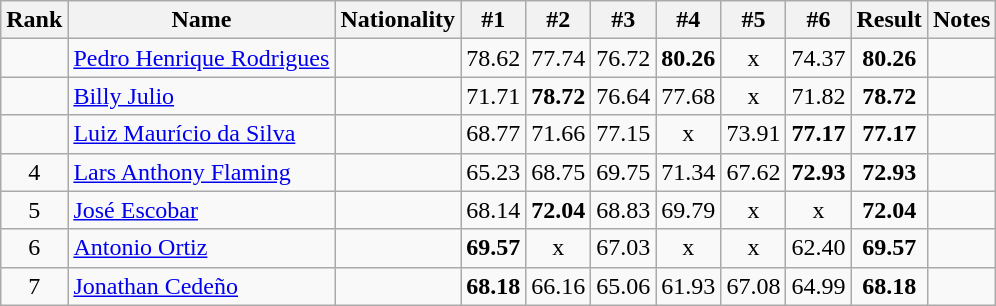<table class="wikitable sortable" style="text-align:center">
<tr>
<th>Rank</th>
<th>Name</th>
<th>Nationality</th>
<th>#1</th>
<th>#2</th>
<th>#3</th>
<th>#4</th>
<th>#5</th>
<th>#6</th>
<th>Result</th>
<th>Notes</th>
</tr>
<tr>
<td></td>
<td align=left><a href='#'>Pedro Henrique Rodrigues</a></td>
<td align=left></td>
<td>78.62</td>
<td>77.74</td>
<td>76.72</td>
<td><strong>80.26</strong></td>
<td>x</td>
<td>74.37</td>
<td><strong>80.26</strong></td>
<td></td>
</tr>
<tr>
<td></td>
<td align=left><a href='#'>Billy Julio</a></td>
<td align=left></td>
<td>71.71</td>
<td><strong>78.72</strong></td>
<td>76.64</td>
<td>77.68</td>
<td>x</td>
<td>71.82</td>
<td><strong>78.72</strong></td>
<td></td>
</tr>
<tr>
<td></td>
<td align=left><a href='#'>Luiz Maurício da Silva</a></td>
<td align=left></td>
<td>68.77</td>
<td>71.66</td>
<td>77.15</td>
<td>x</td>
<td>73.91</td>
<td><strong>77.17</strong></td>
<td><strong>77.17</strong></td>
<td></td>
</tr>
<tr>
<td>4</td>
<td align=left><a href='#'>Lars Anthony Flaming</a></td>
<td align=left></td>
<td>65.23</td>
<td>68.75</td>
<td>69.75</td>
<td>71.34</td>
<td>67.62</td>
<td><strong>72.93</strong></td>
<td><strong>72.93</strong></td>
<td></td>
</tr>
<tr>
<td>5</td>
<td align=left><a href='#'>José Escobar</a></td>
<td align=left></td>
<td>68.14</td>
<td><strong>72.04</strong></td>
<td>68.83</td>
<td>69.79</td>
<td>x</td>
<td>x</td>
<td><strong>72.04</strong></td>
<td></td>
</tr>
<tr>
<td>6</td>
<td align=left><a href='#'>Antonio Ortiz</a></td>
<td align=left></td>
<td><strong>69.57</strong></td>
<td>x</td>
<td>67.03</td>
<td>x</td>
<td>x</td>
<td>62.40</td>
<td><strong>69.57</strong></td>
<td></td>
</tr>
<tr>
<td>7</td>
<td align=left><a href='#'>Jonathan Cedeño</a></td>
<td align=left></td>
<td><strong>68.18</strong></td>
<td>66.16</td>
<td>65.06</td>
<td>61.93</td>
<td>67.08</td>
<td>64.99</td>
<td><strong>68.18</strong></td>
<td></td>
</tr>
</table>
